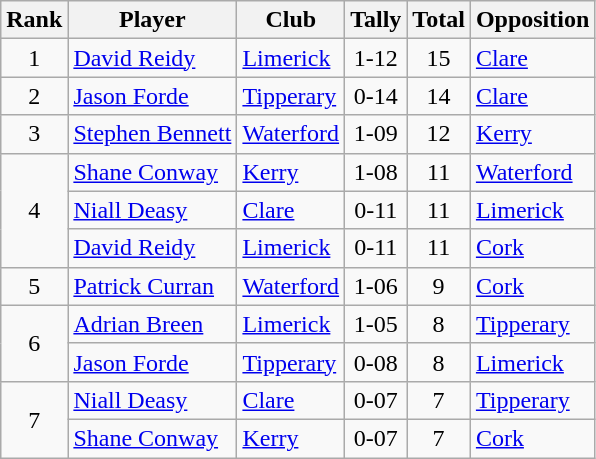<table class="wikitable">
<tr>
<th>Rank</th>
<th>Player</th>
<th>Club</th>
<th>Tally</th>
<th>Total</th>
<th>Opposition</th>
</tr>
<tr>
<td rowspan="1" style="text-align:center;">1</td>
<td><a href='#'>David Reidy</a></td>
<td><a href='#'>Limerick</a></td>
<td align=center>1-12</td>
<td align=center>15</td>
<td><a href='#'>Clare</a></td>
</tr>
<tr>
<td rowspan="1" style="text-align:center;">2</td>
<td><a href='#'>Jason Forde</a></td>
<td><a href='#'>Tipperary</a></td>
<td align=center>0-14</td>
<td align=center>14</td>
<td><a href='#'>Clare</a></td>
</tr>
<tr>
<td rowspan="1" style="text-align:center;">3</td>
<td><a href='#'>Stephen Bennett</a></td>
<td><a href='#'>Waterford</a></td>
<td align=center>1-09</td>
<td align=center>12</td>
<td><a href='#'>Kerry</a></td>
</tr>
<tr>
<td rowspan="3" style="text-align:center;">4</td>
<td><a href='#'>Shane Conway</a></td>
<td><a href='#'>Kerry</a></td>
<td align=center>1-08</td>
<td align=center>11</td>
<td><a href='#'>Waterford</a></td>
</tr>
<tr>
<td><a href='#'>Niall Deasy</a></td>
<td><a href='#'>Clare</a></td>
<td align=center>0-11</td>
<td align=center>11</td>
<td><a href='#'>Limerick</a></td>
</tr>
<tr>
<td><a href='#'>David Reidy</a></td>
<td><a href='#'>Limerick</a></td>
<td align=center>0-11</td>
<td align=center>11</td>
<td><a href='#'>Cork</a></td>
</tr>
<tr>
<td rowspan="1" style="text-align:center;">5</td>
<td><a href='#'>Patrick Curran</a></td>
<td><a href='#'>Waterford</a></td>
<td align=center>1-06</td>
<td align=center>9</td>
<td><a href='#'>Cork</a></td>
</tr>
<tr>
<td rowspan="2" style="text-align:center;">6</td>
<td><a href='#'>Adrian Breen</a></td>
<td><a href='#'>Limerick</a></td>
<td align=center>1-05</td>
<td align=center>8</td>
<td><a href='#'>Tipperary</a></td>
</tr>
<tr>
<td><a href='#'>Jason Forde</a></td>
<td><a href='#'>Tipperary</a></td>
<td align=center>0-08</td>
<td align=center>8</td>
<td><a href='#'>Limerick</a></td>
</tr>
<tr>
<td rowspan="2" style="text-align:center;">7</td>
<td><a href='#'>Niall Deasy</a></td>
<td><a href='#'>Clare</a></td>
<td align=center>0-07</td>
<td align=center>7</td>
<td><a href='#'>Tipperary</a></td>
</tr>
<tr>
<td><a href='#'>Shane Conway</a></td>
<td><a href='#'>Kerry</a></td>
<td align=center>0-07</td>
<td align=center>7</td>
<td><a href='#'>Cork</a></td>
</tr>
</table>
